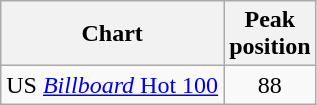<table class="wikitable">
<tr>
<th>Chart</th>
<th>Peak<br>position</th>
</tr>
<tr>
<td>US <a href='#'><em>Billboard</em> Hot 100</a></td>
<td align="center">88</td>
</tr>
</table>
